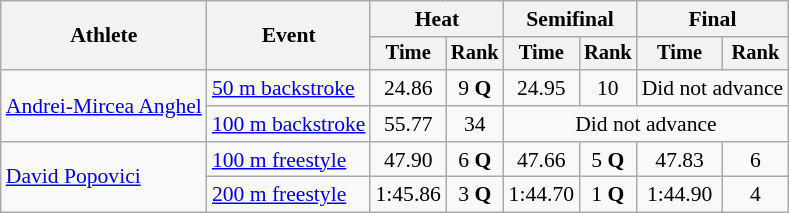<table class="wikitable" style="text-align:center; font-size:90%;">
<tr>
<th rowspan="2">Athlete</th>
<th rowspan="2">Event</th>
<th colspan="2">Heat</th>
<th colspan="2">Semifinal</th>
<th colspan="2">Final</th>
</tr>
<tr style="font-size:95%">
<th>Time</th>
<th>Rank</th>
<th>Time</th>
<th>Rank</th>
<th>Time</th>
<th>Rank</th>
</tr>
<tr>
<td align=left rowspan=2><a href='#'>Andrei-Mircea Anghel</a></td>
<td align=left><a href='#'>50 m backstroke</a></td>
<td>24.86</td>
<td>9 <strong>Q</strong></td>
<td>24.95</td>
<td>10</td>
<td colspan=2>Did not advance</td>
</tr>
<tr>
<td align=left><a href='#'>100 m backstroke</a></td>
<td>55.77</td>
<td>34</td>
<td colspan=4>Did not advance</td>
</tr>
<tr>
<td align=left rowspan=2><a href='#'>David Popovici</a></td>
<td align=left><a href='#'>100 m freestyle</a></td>
<td>47.90</td>
<td>6 <strong>Q</strong></td>
<td>47.66</td>
<td>5 <strong>Q</strong></td>
<td>47.83</td>
<td>6</td>
</tr>
<tr>
<td align=left><a href='#'>200 m freestyle</a></td>
<td>1:45.86</td>
<td>3 <strong>Q</strong></td>
<td>1:44.70</td>
<td>1 <strong>Q</strong></td>
<td>1:44.90</td>
<td>4</td>
</tr>
</table>
